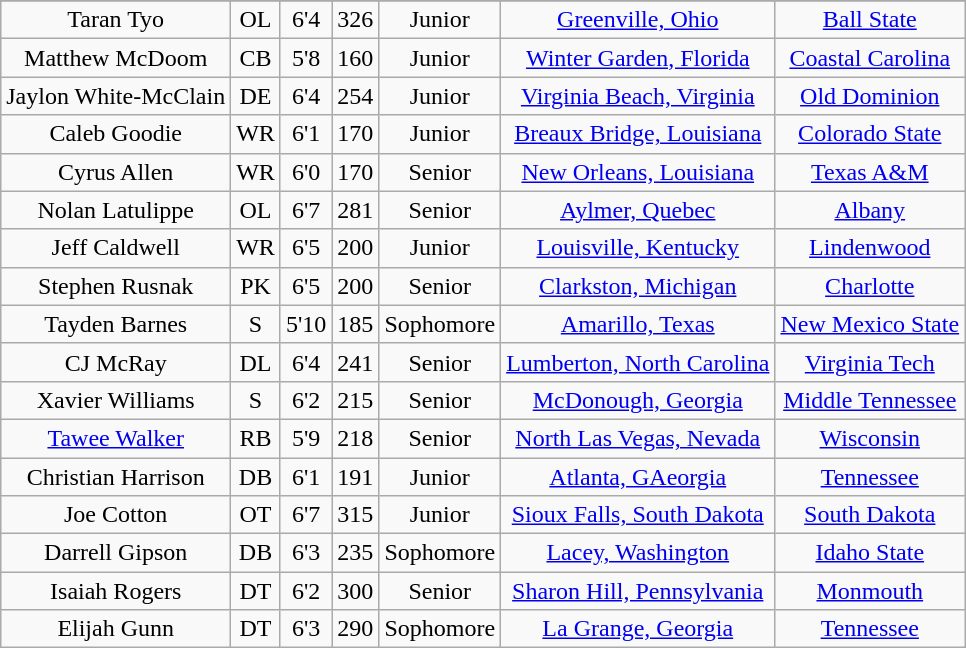<table class="wikitable sortable sortable" style="text-align: center">
<tr align=center>
</tr>
<tr>
<td>Taran Tyo</td>
<td>OL</td>
<td>6'4</td>
<td>326</td>
<td> Junior</td>
<td><a href='#'>Greenville, Ohio</a></td>
<td><a href='#'>Ball State</a></td>
</tr>
<tr>
<td>Matthew McDoom</td>
<td>CB</td>
<td>5'8</td>
<td>160</td>
<td>Junior</td>
<td><a href='#'>Winter Garden, Florida</a></td>
<td><a href='#'>Coastal Carolina</a></td>
</tr>
<tr>
<td>Jaylon White-McClain</td>
<td>DE</td>
<td>6'4</td>
<td>254</td>
<td> Junior</td>
<td><a href='#'>Virginia Beach, Virginia</a></td>
<td><a href='#'>Old Dominion</a></td>
</tr>
<tr>
<td>Caleb Goodie</td>
<td>WR</td>
<td>6'1</td>
<td>170</td>
<td>Junior</td>
<td><a href='#'>Breaux Bridge, Louisiana</a></td>
<td><a href='#'>Colorado State</a></td>
</tr>
<tr>
<td>Cyrus Allen</td>
<td>WR</td>
<td>6'0</td>
<td>170</td>
<td>Senior</td>
<td><a href='#'>New Orleans, Louisiana</a></td>
<td><a href='#'>Texas A&M</a></td>
</tr>
<tr>
<td>Nolan Latulippe</td>
<td>OL</td>
<td>6'7</td>
<td>281</td>
<td>Senior</td>
<td><a href='#'>Aylmer, Quebec</a></td>
<td><a href='#'>Albany</a></td>
</tr>
<tr>
<td>Jeff Caldwell</td>
<td>WR</td>
<td>6'5</td>
<td>200</td>
<td>Junior</td>
<td><a href='#'>Louisville, Kentucky</a></td>
<td><a href='#'>Lindenwood</a></td>
</tr>
<tr>
<td>Stephen Rusnak</td>
<td>PK</td>
<td>6'5</td>
<td>200</td>
<td> Senior</td>
<td><a href='#'>Clarkston, Michigan</a></td>
<td><a href='#'>Charlotte</a></td>
</tr>
<tr>
<td>Tayden Barnes</td>
<td>S</td>
<td>5'10</td>
<td>185</td>
<td> Sophomore</td>
<td><a href='#'>Amarillo, Texas</a></td>
<td><a href='#'>New Mexico State</a></td>
</tr>
<tr>
<td>CJ McRay</td>
<td>DL</td>
<td>6'4</td>
<td>241</td>
<td> Senior</td>
<td><a href='#'>Lumberton, North Carolina</a></td>
<td><a href='#'>Virginia Tech</a></td>
</tr>
<tr>
<td>Xavier Williams</td>
<td>S</td>
<td>6'2</td>
<td>215</td>
<td> Senior</td>
<td><a href='#'>McDonough, Georgia</a></td>
<td><a href='#'>Middle Tennessee</a></td>
</tr>
<tr>
<td><a href='#'>Tawee Walker</a></td>
<td>RB</td>
<td>5'9</td>
<td>218</td>
<td> Senior</td>
<td><a href='#'>North Las Vegas, Nevada</a></td>
<td><a href='#'>Wisconsin</a></td>
</tr>
<tr>
<td>Christian Harrison</td>
<td>DB</td>
<td>6'1</td>
<td>191</td>
<td> Junior</td>
<td><a href='#'>Atlanta, GAeorgia</a></td>
<td><a href='#'>Tennessee</a></td>
</tr>
<tr>
<td>Joe Cotton</td>
<td>OT</td>
<td>6'7</td>
<td>315</td>
<td> Junior</td>
<td><a href='#'>Sioux Falls, South Dakota</a></td>
<td><a href='#'>South Dakota</a></td>
</tr>
<tr>
<td>Darrell Gipson</td>
<td>DB</td>
<td>6'3</td>
<td>235</td>
<td>Sophomore</td>
<td><a href='#'>Lacey, Washington</a></td>
<td><a href='#'>Idaho State</a></td>
</tr>
<tr>
<td>Isaiah Rogers</td>
<td>DT</td>
<td>6'2</td>
<td>300</td>
<td> Senior</td>
<td><a href='#'>Sharon Hill, Pennsylvania</a></td>
<td><a href='#'>Monmouth</a></td>
</tr>
<tr>
<td>Elijah Gunn</td>
<td>DT</td>
<td>6'3</td>
<td>290</td>
<td> Sophomore</td>
<td><a href='#'>La Grange, Georgia</a></td>
<td><a href='#'>Tennessee</a></td>
</tr>
</table>
